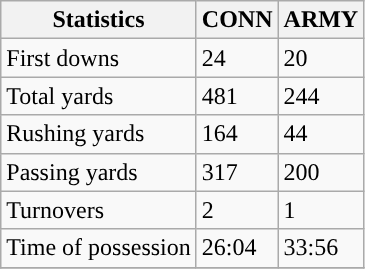<table class="wikitable">
<tr>
<th>Statistics</th>
<th>CONN</th>
<th>ARMY</th>
</tr>
<tr>
<td>First downs</td>
<td>24</td>
<td>20</td>
</tr>
<tr>
<td>Total yards</td>
<td>481</td>
<td>244</td>
</tr>
<tr>
<td>Rushing yards</td>
<td>164</td>
<td>44</td>
</tr>
<tr>
<td>Passing yards</td>
<td>317</td>
<td>200</td>
</tr>
<tr>
<td>Turnovers</td>
<td>2</td>
<td>1</td>
</tr>
<tr>
<td>Time of possession</td>
<td>26:04</td>
<td>33:56</td>
</tr>
<tr>
</tr>
</table>
